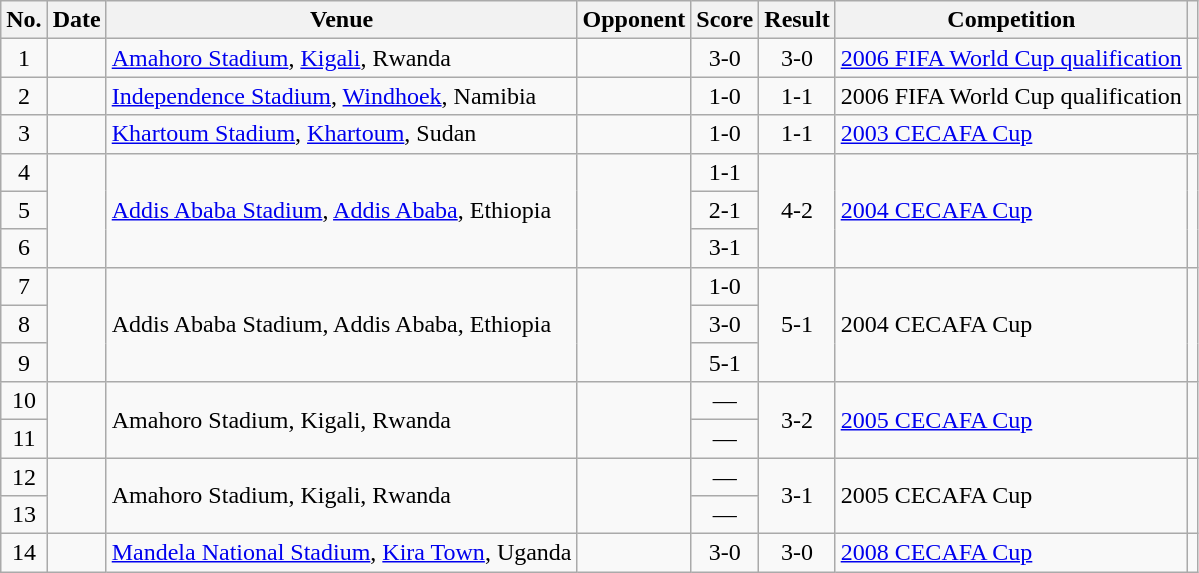<table class="wikitable sortable">
<tr>
<th scope="col">No.</th>
<th scope="col">Date</th>
<th scope="col">Venue</th>
<th scope="col">Opponent</th>
<th scope="col">Score</th>
<th scope="col">Result</th>
<th scope="col">Competition</th>
<th scope="col" class="unsortable"></th>
</tr>
<tr>
<td style="text-align:center">1</td>
<td></td>
<td><a href='#'>Amahoro Stadium</a>, <a href='#'>Kigali</a>, Rwanda</td>
<td></td>
<td style="text-align:center">3-0</td>
<td style="text-align:center">3-0</td>
<td><a href='#'>2006 FIFA World Cup qualification</a></td>
<td></td>
</tr>
<tr>
<td style="text-align:center">2</td>
<td></td>
<td><a href='#'>Independence Stadium</a>, <a href='#'>Windhoek</a>, Namibia</td>
<td></td>
<td style="text-align:center">1-0</td>
<td style="text-align:center">1-1</td>
<td>2006 FIFA World Cup qualification</td>
<td></td>
</tr>
<tr>
<td style="text-align:center">3</td>
<td></td>
<td><a href='#'>Khartoum Stadium</a>, <a href='#'>Khartoum</a>, Sudan</td>
<td></td>
<td style="text-align:center">1-0</td>
<td style="text-align:center">1-1</td>
<td><a href='#'>2003 CECAFA Cup</a></td>
<td></td>
</tr>
<tr>
<td style="text-align:center">4</td>
<td rowspan="3"></td>
<td rowspan="3"><a href='#'>Addis Ababa Stadium</a>, <a href='#'>Addis Ababa</a>, Ethiopia</td>
<td rowspan="3"></td>
<td style="text-align:center">1-1</td>
<td rowspan="3" style="text-align:center">4-2</td>
<td rowspan="3"><a href='#'>2004 CECAFA Cup</a></td>
<td rowspan="3"></td>
</tr>
<tr>
<td style="text-align:center">5</td>
<td style="text-align:center">2-1</td>
</tr>
<tr>
<td style="text-align:center">6</td>
<td style="text-align:center">3-1</td>
</tr>
<tr>
<td style="text-align:center">7</td>
<td rowspan="3"></td>
<td rowspan="3">Addis Ababa Stadium, Addis Ababa, Ethiopia</td>
<td rowspan="3"></td>
<td style="text-align:center">1-0</td>
<td rowspan="3" style="text-align:center">5-1</td>
<td rowspan="3">2004 CECAFA Cup</td>
<td rowspan="3"></td>
</tr>
<tr>
<td style="text-align:center">8</td>
<td style="text-align:center">3-0</td>
</tr>
<tr>
<td style="text-align:center">9</td>
<td style="text-align:center">5-1</td>
</tr>
<tr>
<td style="text-align:center">10</td>
<td rowspan="2"></td>
<td rowspan="2">Amahoro Stadium, Kigali, Rwanda</td>
<td rowspan="2"></td>
<td style="text-align:center">—</td>
<td rowspan="2" style="text-align:center">3-2</td>
<td rowspan="2"><a href='#'>2005 CECAFA Cup</a></td>
<td rowspan="2"></td>
</tr>
<tr>
<td style="text-align:center">11</td>
<td style="text-align:center">—</td>
</tr>
<tr>
<td style="text-align:center">12</td>
<td rowspan="2"></td>
<td rowspan="2">Amahoro Stadium, Kigali, Rwanda</td>
<td rowspan="2"></td>
<td style="text-align:center">—</td>
<td rowspan="2" style="text-align:center">3-1</td>
<td rowspan="2">2005 CECAFA Cup</td>
<td rowspan="2"></td>
</tr>
<tr>
<td style="text-align:center">13</td>
<td style="text-align:center">—</td>
</tr>
<tr>
<td style="text-align:center">14</td>
<td></td>
<td><a href='#'>Mandela National Stadium</a>, <a href='#'>Kira Town</a>, Uganda</td>
<td></td>
<td style="text-align:center">3-0</td>
<td style="text-align:center">3-0</td>
<td><a href='#'>2008 CECAFA Cup</a></td>
<td></td>
</tr>
</table>
